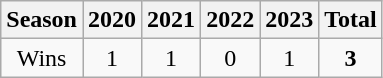<table class="wikitable">
<tr>
<th>Season</th>
<th>2020</th>
<th>2021</th>
<th>2022</th>
<th>2023</th>
<th><strong>Total</strong></th>
</tr>
<tr align="center">
<td>Wins</td>
<td>1</td>
<td>1</td>
<td>0</td>
<td>1</td>
<td><strong>3</strong></td>
</tr>
</table>
